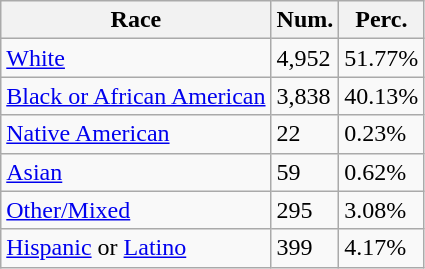<table class="wikitable">
<tr>
<th>Race</th>
<th>Num.</th>
<th>Perc.</th>
</tr>
<tr>
<td><a href='#'>White</a></td>
<td>4,952</td>
<td>51.77%</td>
</tr>
<tr>
<td><a href='#'>Black or African American</a></td>
<td>3,838</td>
<td>40.13%</td>
</tr>
<tr>
<td><a href='#'>Native American</a></td>
<td>22</td>
<td>0.23%</td>
</tr>
<tr>
<td><a href='#'>Asian</a></td>
<td>59</td>
<td>0.62%</td>
</tr>
<tr>
<td><a href='#'>Other/Mixed</a></td>
<td>295</td>
<td>3.08%</td>
</tr>
<tr>
<td><a href='#'>Hispanic</a> or <a href='#'>Latino</a></td>
<td>399</td>
<td>4.17%</td>
</tr>
</table>
